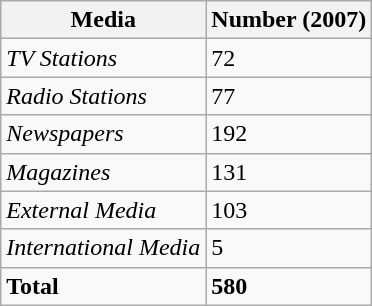<table class="wikitable">
<tr>
<th>Media</th>
<th>Number (2007)</th>
</tr>
<tr>
<td><em>TV Stations</em></td>
<td>72</td>
</tr>
<tr>
<td><em>Radio Stations</em></td>
<td>77</td>
</tr>
<tr>
<td><em>Newspapers</em></td>
<td>192</td>
</tr>
<tr>
<td><em>Magazines</em></td>
<td>131</td>
</tr>
<tr>
<td><em>External Media</em></td>
<td>103</td>
</tr>
<tr>
<td><em>International Media</em></td>
<td>5</td>
</tr>
<tr>
<td><strong>Total</strong></td>
<td><strong>580</strong></td>
</tr>
</table>
